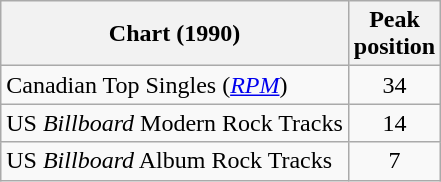<table class="wikitable sortable">
<tr>
<th>Chart (1990)</th>
<th>Peak<br>position</th>
</tr>
<tr>
<td>Canadian Top Singles (<em><a href='#'>RPM</a></em>)</td>
<td style="text-align:center;">34</td>
</tr>
<tr>
<td>US <em>Billboard</em> Modern Rock Tracks</td>
<td style="text-align:center;">14</td>
</tr>
<tr>
<td>US <em>Billboard</em> Album Rock Tracks</td>
<td style="text-align:center;">7</td>
</tr>
</table>
